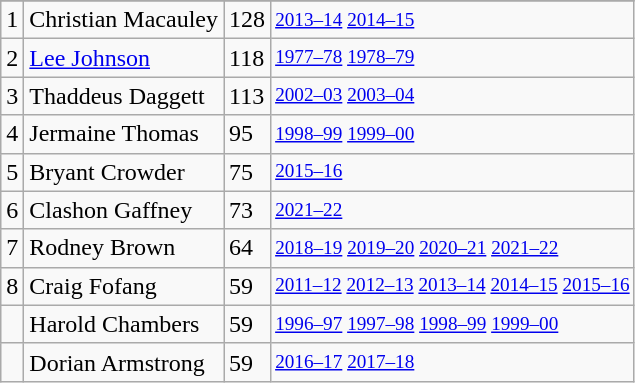<table class="wikitable">
<tr>
</tr>
<tr>
<td>1</td>
<td>Christian Macauley</td>
<td>128</td>
<td style="font-size:80%;"><a href='#'>2013–14</a> <a href='#'>2014–15</a></td>
</tr>
<tr>
<td>2</td>
<td><a href='#'>Lee Johnson</a></td>
<td>118</td>
<td style="font-size:80%;"><a href='#'>1977–78</a> <a href='#'>1978–79</a></td>
</tr>
<tr>
<td>3</td>
<td>Thaddeus Daggett</td>
<td>113</td>
<td style="font-size:80%;"><a href='#'>2002–03</a> <a href='#'>2003–04</a></td>
</tr>
<tr>
<td>4</td>
<td>Jermaine Thomas</td>
<td>95</td>
<td style="font-size:80%;"><a href='#'>1998–99</a> <a href='#'>1999–00</a></td>
</tr>
<tr>
<td>5</td>
<td>Bryant Crowder</td>
<td>75</td>
<td style="font-size:80%;"><a href='#'>2015–16</a></td>
</tr>
<tr>
<td>6</td>
<td>Clashon Gaffney</td>
<td>73</td>
<td style="font-size:80%;"><a href='#'>2021–22</a></td>
</tr>
<tr>
<td>7</td>
<td>Rodney Brown</td>
<td>64</td>
<td style="font-size:80%;"><a href='#'>2018–19</a> <a href='#'>2019–20</a> <a href='#'>2020–21</a> <a href='#'>2021–22</a></td>
</tr>
<tr>
<td>8</td>
<td>Craig Fofang</td>
<td>59</td>
<td style="font-size:80%;"><a href='#'>2011–12</a> <a href='#'>2012–13</a> <a href='#'>2013–14</a> <a href='#'>2014–15</a> <a href='#'>2015–16</a></td>
</tr>
<tr>
<td></td>
<td>Harold Chambers</td>
<td>59</td>
<td style="font-size:80%;"><a href='#'>1996–97</a> <a href='#'>1997–98</a> <a href='#'>1998–99</a> <a href='#'>1999–00</a></td>
</tr>
<tr>
<td></td>
<td>Dorian Armstrong</td>
<td>59</td>
<td style="font-size:80%;"><a href='#'>2016–17</a> <a href='#'>2017–18</a></td>
</tr>
</table>
